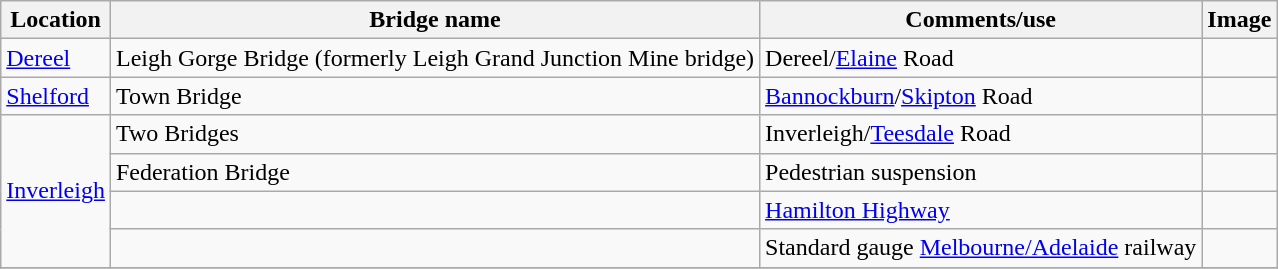<table class="wikitable">
<tr>
<th>Location</th>
<th>Bridge name</th>
<th>Comments/use</th>
<th>Image</th>
</tr>
<tr>
<td><a href='#'>Dereel</a></td>
<td>Leigh Gorge Bridge (formerly Leigh Grand Junction Mine bridge)</td>
<td>Dereel/<a href='#'>Elaine</a> Road</td>
<td align="center"></td>
</tr>
<tr>
<td><a href='#'>Shelford</a></td>
<td>Town Bridge</td>
<td><a href='#'>Bannockburn</a>/<a href='#'>Skipton</a> Road</td>
<td align="center"></td>
</tr>
<tr>
<td rowspan=4><a href='#'>Inverleigh</a></td>
<td>Two Bridges</td>
<td>Inverleigh/<a href='#'>Teesdale</a> Road</td>
<td align="center"></td>
</tr>
<tr>
<td>Federation Bridge</td>
<td>Pedestrian suspension</td>
<td align="center"></td>
</tr>
<tr>
<td></td>
<td><a href='#'>Hamilton Highway</a></td>
<td align="center"></td>
</tr>
<tr>
<td></td>
<td>Standard gauge <a href='#'>Melbourne/Adelaide</a> railway</td>
<td align="center"></td>
</tr>
<tr>
</tr>
</table>
